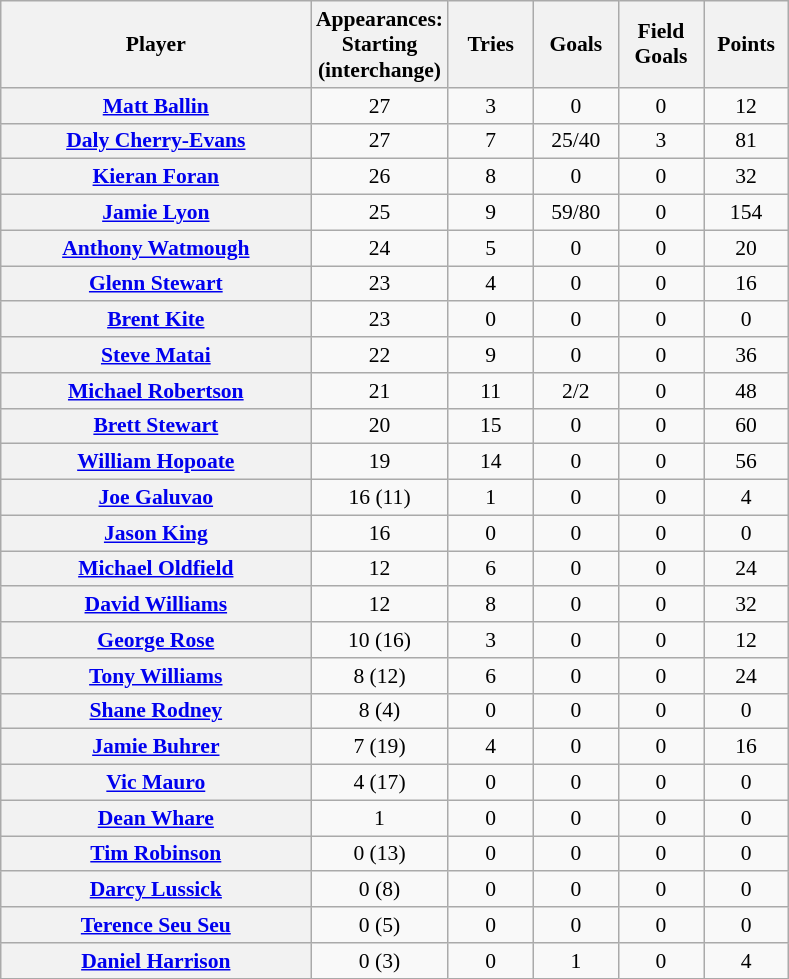<table class="wikitable sortable" style="text-align:left; font-size:90%">
<tr>
<th width=200>Player</th>
<th width=75>Appearances: Starting (interchange)</th>
<th width=50>Tries</th>
<th width=50>Goals</th>
<th width=50>Field Goals</th>
<th width=50>Points</th>
</tr>
<tr>
<th><a href='#'>Matt Ballin</a></th>
<td align=center>27</td>
<td align=center>3</td>
<td align=center>0</td>
<td align=center>0</td>
<td align=center>12</td>
</tr>
<tr>
<th><a href='#'>Daly Cherry-Evans</a></th>
<td align=center>27</td>
<td align=center>7</td>
<td align=center>25/40</td>
<td align=center>3</td>
<td align=center>81</td>
</tr>
<tr>
<th><a href='#'>Kieran Foran</a></th>
<td align=center>26</td>
<td align=center>8</td>
<td align=center>0</td>
<td align=center>0</td>
<td align=center>32</td>
</tr>
<tr>
<th><a href='#'>Jamie Lyon</a></th>
<td align=center>25</td>
<td align=center>9</td>
<td align=center>59/80</td>
<td align=center>0</td>
<td align=center>154</td>
</tr>
<tr>
<th><a href='#'>Anthony Watmough</a></th>
<td align=center>24</td>
<td align=center>5</td>
<td align=center>0</td>
<td align=center>0</td>
<td align=center>20</td>
</tr>
<tr>
<th><a href='#'>Glenn Stewart</a></th>
<td align=center>23</td>
<td align=center>4</td>
<td align=center>0</td>
<td align=center>0</td>
<td align=center>16</td>
</tr>
<tr>
<th><a href='#'>Brent Kite</a></th>
<td align=center>23</td>
<td align=center>0</td>
<td align=center>0</td>
<td align=center>0</td>
<td align=center>0</td>
</tr>
<tr>
<th><a href='#'>Steve Matai</a></th>
<td align=center>22</td>
<td align=center>9</td>
<td align=center>0</td>
<td align=center>0</td>
<td align=center>36</td>
</tr>
<tr>
<th><a href='#'>Michael Robertson</a></th>
<td align=center>21</td>
<td align=center>11</td>
<td align=center>2/2</td>
<td align=center>0</td>
<td align=center>48</td>
</tr>
<tr>
<th><a href='#'>Brett Stewart</a></th>
<td align=center>20</td>
<td align=center>15</td>
<td align=center>0</td>
<td align=center>0</td>
<td align=center>60</td>
</tr>
<tr>
<th><a href='#'>William Hopoate</a></th>
<td align=center>19</td>
<td align=center>14</td>
<td align=center>0</td>
<td align=center>0</td>
<td align=center>56</td>
</tr>
<tr>
<th><a href='#'>Joe Galuvao</a></th>
<td align=center>16 (11)</td>
<td align=center>1</td>
<td align=center>0</td>
<td align=center>0</td>
<td align=center>4</td>
</tr>
<tr>
<th><a href='#'>Jason King</a></th>
<td align=center>16</td>
<td align=center>0</td>
<td align=center>0</td>
<td align=center>0</td>
<td align=center>0</td>
</tr>
<tr>
<th><a href='#'>Michael Oldfield</a></th>
<td align=center>12</td>
<td align=center>6</td>
<td align=center>0</td>
<td align=center>0</td>
<td align=center>24</td>
</tr>
<tr>
<th><a href='#'>David Williams</a></th>
<td align=center>12</td>
<td align=center>8</td>
<td align=center>0</td>
<td align=center>0</td>
<td align=center>32</td>
</tr>
<tr>
<th><a href='#'>George Rose</a></th>
<td align=center>10 (16)</td>
<td align=center>3</td>
<td align=center>0</td>
<td align=center>0</td>
<td align=center>12</td>
</tr>
<tr>
<th><a href='#'>Tony Williams</a></th>
<td align=center>8 (12)</td>
<td align=center>6</td>
<td align=center>0</td>
<td align=center>0</td>
<td align=center>24</td>
</tr>
<tr>
<th><a href='#'>Shane Rodney</a></th>
<td align=center>8 (4)</td>
<td align=center>0</td>
<td align=center>0</td>
<td align=center>0</td>
<td align=center>0</td>
</tr>
<tr>
<th><a href='#'>Jamie Buhrer</a></th>
<td align=center>7 (19)</td>
<td align=center>4</td>
<td align=center>0</td>
<td align=center>0</td>
<td align=center>16</td>
</tr>
<tr>
<th><a href='#'>Vic Mauro</a></th>
<td align=center>4 (17)</td>
<td align=center>0</td>
<td align=center>0</td>
<td align=center>0</td>
<td align=center>0</td>
</tr>
<tr>
<th><a href='#'>Dean Whare</a></th>
<td align=center>1</td>
<td align=center>0</td>
<td align=center>0</td>
<td align=center>0</td>
<td align=center>0</td>
</tr>
<tr>
<th><a href='#'>Tim Robinson</a></th>
<td align=center>0 (13)</td>
<td align=center>0</td>
<td align=center>0</td>
<td align=center>0</td>
<td align=center>0</td>
</tr>
<tr>
<th><a href='#'>Darcy Lussick</a></th>
<td align=center>0 (8)</td>
<td align=center>0</td>
<td align=center>0</td>
<td align=center>0</td>
<td align=center>0</td>
</tr>
<tr>
<th><a href='#'>Terence Seu Seu</a></th>
<td align=center>0 (5)</td>
<td align=center>0</td>
<td align=center>0</td>
<td align=center>0</td>
<td align=center>0</td>
</tr>
<tr>
<th><a href='#'>Daniel Harrison</a></th>
<td align=center>0 (3)</td>
<td align=center>0</td>
<td align=center>1</td>
<td align=center>0</td>
<td align=center>4</td>
</tr>
</table>
